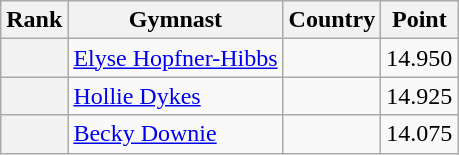<table class="wikitable sortable">
<tr>
<th>Rank</th>
<th>Gymnast</th>
<th>Country</th>
<th>Point</th>
</tr>
<tr>
<th></th>
<td><a href='#'>Elyse Hopfner-Hibbs</a></td>
<td></td>
<td>14.950</td>
</tr>
<tr>
<th></th>
<td><a href='#'>Hollie Dykes</a></td>
<td></td>
<td>14.925</td>
</tr>
<tr>
<th></th>
<td><a href='#'>Becky Downie</a></td>
<td></td>
<td>14.075</td>
</tr>
</table>
